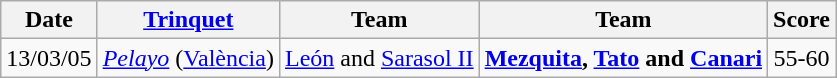<table class="wikitable">
<tr>
<th>Date</th>
<th><a href='#'>Trinquet</a></th>
<th>Team</th>
<th>Team</th>
<th>Score</th>
</tr>
<tr align="center">
<td>13/03/05</td>
<td><em><a href='#'>Pelayo</a></em> (<a href='#'>València</a>)</td>
<td><a href='#'>León</a> and <a href='#'>Sarasol II</a></td>
<td><strong><a href='#'>Mezquita</a>, <a href='#'>Tato</a> and <a href='#'>Canari</a></strong></td>
<td>55-60</td>
</tr>
</table>
